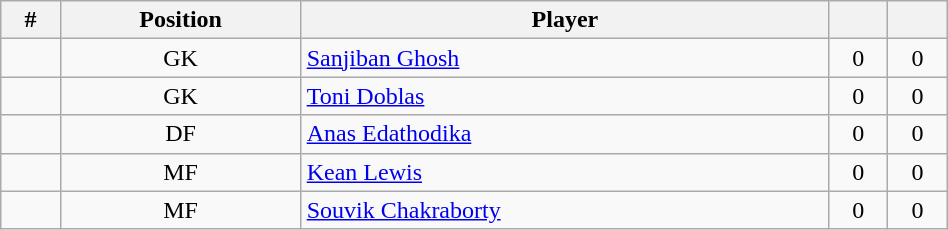<table class="wikitable sortable" style="width:50%; text-align:center;">
<tr>
<th>#</th>
<th>Position</th>
<th>Player</th>
<th></th>
<th></th>
</tr>
<tr>
<td></td>
<td>GK</td>
<td align="left"> <a href='#'>Sanjiban Ghosh</a></td>
<td>0</td>
<td>0</td>
</tr>
<tr>
<td></td>
<td>GK</td>
<td align="left"> <a href='#'>Toni Doblas</a></td>
<td>0</td>
<td>0</td>
</tr>
<tr>
<td></td>
<td>DF</td>
<td align="left"> <a href='#'>Anas Edathodika</a></td>
<td>0</td>
<td>0</td>
</tr>
<tr>
<td></td>
<td>MF</td>
<td align="left"> <a href='#'>Kean Lewis</a></td>
<td>0</td>
<td>0</td>
</tr>
<tr>
<td></td>
<td>MF</td>
<td align="left"> <a href='#'>Souvik Chakraborty</a></td>
<td>0</td>
<td>0</td>
</tr>
</table>
